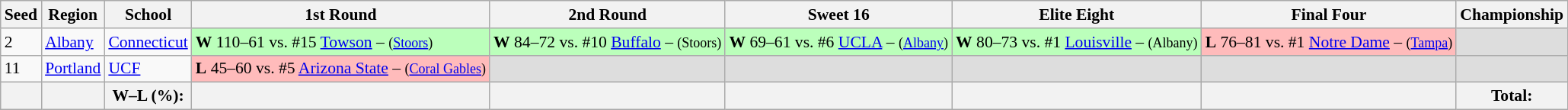<table class="sortable wikitable" style="white-space:nowrap; font-size:90%;">
<tr>
<th>Seed</th>
<th>Region</th>
<th>School</th>
<th>1st Round</th>
<th>2nd Round</th>
<th>Sweet 16</th>
<th>Elite Eight</th>
<th>Final Four</th>
<th>Championship</th>
</tr>
<tr>
<td>2</td>
<td><a href='#'>Albany</a></td>
<td><a href='#'>Connecticut</a></td>
<td style="background:#bfb;"><strong>W</strong> 110–61 vs. #15 <a href='#'>Towson</a> – <small>(<a href='#'>Stoors</a>)</small></td>
<td style="background:#bfb;"><strong>W</strong> 84–72 vs. #10 <a href='#'>Buffalo</a> – <small>(Stoors)</small></td>
<td style="background:#bfb;"><strong>W</strong> 69–61 vs. #6 <a href='#'>UCLA</a> – <small>(<a href='#'>Albany</a>)</small></td>
<td style="background:#bfb;"><strong>W</strong> 80–73 vs. #1 <a href='#'>Louisville</a> – <small>(Albany)</small></td>
<td style="background:#fbb;"><strong>L</strong> 76–81 vs. #1 <a href='#'>Notre Dame</a> – <small>(<a href='#'>Tampa</a>)</small></td>
<td style="background:#ddd;"></td>
</tr>
<tr>
<td>11</td>
<td><a href='#'>Portland</a></td>
<td><a href='#'>UCF</a></td>
<td style="background:#fbb;"><strong>L</strong> 45–60 vs. #5 <a href='#'>Arizona State</a> – <small>(<a href='#'>Coral Gables</a>)</small></td>
<td style="background:#ddd;"></td>
<td style="background:#ddd;"></td>
<td style="background:#ddd;"></td>
<td style="background:#ddd;"></td>
<td style="background:#ddd;"></td>
</tr>
<tr>
<th></th>
<th></th>
<th>W–L (%):</th>
<th></th>
<th></th>
<th></th>
<th></th>
<th></th>
<th> Total: </th>
</tr>
</table>
